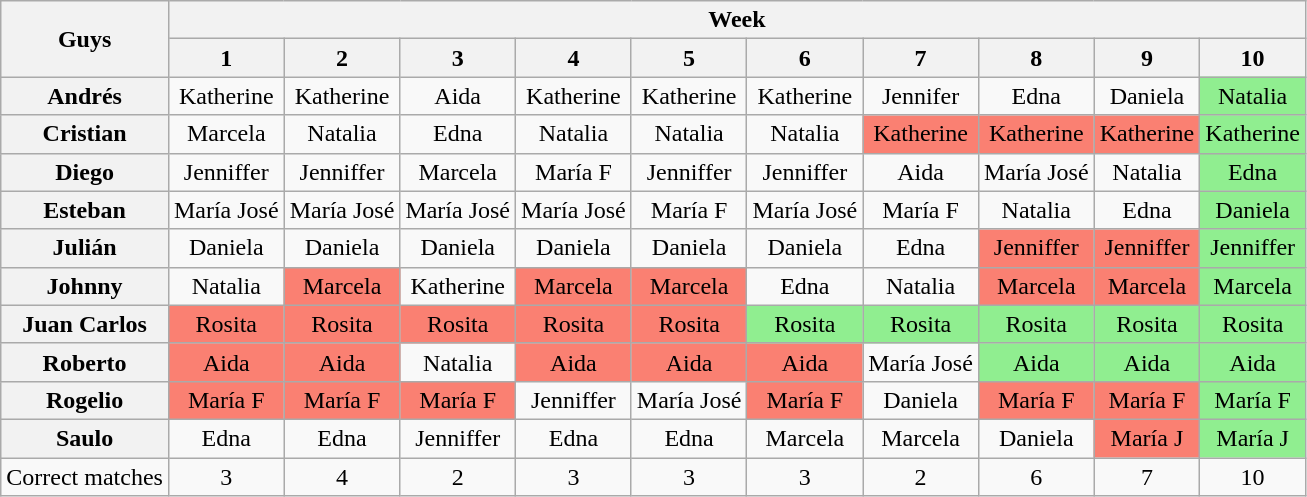<table class="wikitable" style="text-align:center">
<tr>
<th rowspan=2>Guys</th>
<th colspan="10">Week</th>
</tr>
<tr>
<th>1</th>
<th>2</th>
<th>3</th>
<th>4</th>
<th>5</th>
<th>6</th>
<th>7</th>
<th>8</th>
<th>9</th>
<th>10</th>
</tr>
<tr>
<th>Andrés</th>
<td>Katherine</td>
<td>Katherine</td>
<td>Aida</td>
<td>Katherine</td>
<td>Katherine</td>
<td>Katherine</td>
<td>Jennifer</td>
<td>Edna</td>
<td>Daniela</td>
<td style="background:lightgreen">Natalia</td>
</tr>
<tr>
<th>Cristian</th>
<td>Marcela</td>
<td>Natalia</td>
<td>Edna</td>
<td>Natalia</td>
<td>Natalia</td>
<td>Natalia</td>
<td style="background:salmon">Katherine</td>
<td style="background:salmon">Katherine</td>
<td style="background:salmon">Katherine</td>
<td style="background:lightgreen">Katherine</td>
</tr>
<tr>
<th>Diego</th>
<td>Jenniffer</td>
<td>Jenniffer</td>
<td>Marcela</td>
<td>María F</td>
<td>Jenniffer</td>
<td>Jenniffer</td>
<td>Aida</td>
<td>María José</td>
<td>Natalia</td>
<td style="background:lightgreen">Edna</td>
</tr>
<tr>
<th>Esteban</th>
<td>María José</td>
<td>María José</td>
<td>María José</td>
<td>María José</td>
<td>María F</td>
<td>María José</td>
<td>María F</td>
<td>Natalia</td>
<td>Edna</td>
<td style="background:lightgreen">Daniela</td>
</tr>
<tr>
<th>Julián</th>
<td>Daniela</td>
<td>Daniela</td>
<td>Daniela</td>
<td>Daniela</td>
<td>Daniela</td>
<td>Daniela</td>
<td>Edna</td>
<td style="background:salmon">Jenniffer</td>
<td style="background:salmon">Jenniffer</td>
<td style="background:lightgreen">Jenniffer</td>
</tr>
<tr>
<th>Johnny</th>
<td>Natalia</td>
<td style="background:salmon">Marcela</td>
<td>Katherine</td>
<td style="background:salmon">Marcela</td>
<td style="background:salmon">Marcela</td>
<td>Edna</td>
<td>Natalia</td>
<td style="background:salmon">Marcela</td>
<td style="background:salmon">Marcela</td>
<td style="background:lightgreen">Marcela</td>
</tr>
<tr>
<th>Juan Carlos</th>
<td style="background:salmon">Rosita</td>
<td style="background:salmon">Rosita</td>
<td style="background:salmon">Rosita</td>
<td style="background:salmon">Rosita</td>
<td style="background:salmon">Rosita</td>
<td style="background:lightgreen">Rosita</td>
<td style="background:lightgreen">Rosita</td>
<td style="background:lightgreen">Rosita</td>
<td style="background:lightgreen">Rosita</td>
<td style="background:lightgreen">Rosita</td>
</tr>
<tr>
<th>Roberto</th>
<td style="background:salmon">Aida</td>
<td style="background:salmon">Aida</td>
<td>Natalia</td>
<td style="background:salmon">Aida</td>
<td style="background:salmon">Aida</td>
<td style="background:salmon">Aida</td>
<td>María José</td>
<td style="background:lightgreen">Aida</td>
<td style="background:lightgreen">Aida</td>
<td style="background:lightgreen">Aida</td>
</tr>
<tr>
<th>Rogelio</th>
<td style="background:salmon">María F</td>
<td style="background:salmon">María F</td>
<td style="background:salmon">María F</td>
<td>Jenniffer</td>
<td>María José</td>
<td style="background:salmon">María F</td>
<td>Daniela</td>
<td style="background:salmon">María F</td>
<td style="background:salmon">María F</td>
<td style="background:lightgreen">María F</td>
</tr>
<tr>
<th>Saulo</th>
<td>Edna</td>
<td>Edna</td>
<td>Jenniffer</td>
<td>Edna</td>
<td>Edna</td>
<td>Marcela</td>
<td>Marcela</td>
<td>Daniela</td>
<td style="background:salmon">María J</td>
<td style="background:lightgreen">María J</td>
</tr>
<tr>
<td>Correct matches</td>
<td>3</td>
<td>4</td>
<td>2</td>
<td>3</td>
<td>3</td>
<td>3</td>
<td>2</td>
<td>6</td>
<td>7</td>
<td>10</td>
</tr>
</table>
